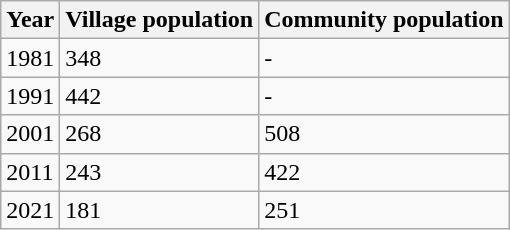<table class="wikitable">
<tr>
<th>Year</th>
<th>Village population</th>
<th>Community population</th>
</tr>
<tr>
<td>1981</td>
<td>348</td>
<td>-</td>
</tr>
<tr>
<td>1991</td>
<td>442</td>
<td>-</td>
</tr>
<tr>
<td>2001</td>
<td>268</td>
<td>508</td>
</tr>
<tr>
<td>2011</td>
<td>243</td>
<td>422</td>
</tr>
<tr>
<td>2021</td>
<td>181</td>
<td>251</td>
</tr>
</table>
